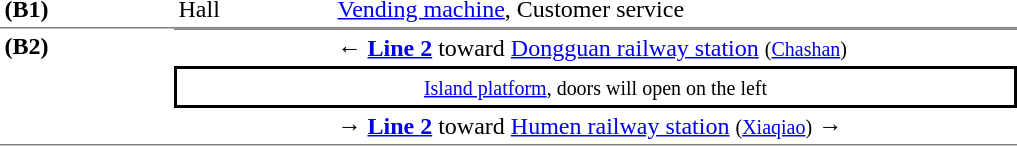<table table border=0 cellspacing=0 cellpadding=3>
<tr>
<td style="border-bottom:solid 1px gray;border-top:solid 0px gray;" width=110 valign=top><strong>(B1)</strong></td>
<td style="border-top:solid 0px gray;border-bottom:solid 1px gray;" width=100 valign=top>Hall</td>
<td style="border-top:solid 0px gray;border-bottom:solid 1px gray;" width=390 valign=top><a href='#'>Vending machine</a>, Customer service</td>
</tr>
<tr>
<td style="border-top:solid 0px gray;border-bottom:solid 1px gray;" width=110 rowspan=3 valign=top><strong>(B2)</strong></td>
<td style="border-top:solid 1px gray;" width=100><span></span></td>
<td style="border-top:solid 1px gray;" width=450>← <a href='#'><span><strong>Line 2</strong></span></a> toward <a href='#'>Dongguan railway station</a> <small>(<a href='#'>Chashan</a>)</small></td>
</tr>
<tr>
<td style="border-top:solid 2px black;border-right:solid 2px black;border-left:solid 2px black;border-bottom:solid 2px black;text-align:center;" colspan=2><small><a href='#'>Island platform</a>, doors will open on the left</small></td>
</tr>
<tr>
<td style="border-bottom:solid 1px gray;" width=100><span></span></td>
<td style="border-bottom:solid 1px gray;" width=390><span>→</span> <a href='#'><span><strong>Line 2</strong></span></a> toward <a href='#'>Humen railway station</a> <small>(<a href='#'>Xiaqiao</a>)</small> →</td>
</tr>
</table>
